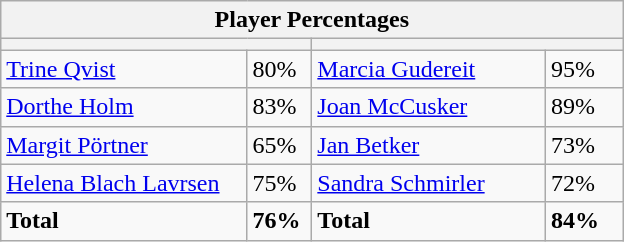<table class="wikitable">
<tr>
<th colspan=4 width=400>Player Percentages</th>
</tr>
<tr>
<th colspan=2 width=200></th>
<th colspan=2 width=200></th>
</tr>
<tr>
<td><a href='#'>Trine Qvist</a></td>
<td>80%</td>
<td><a href='#'>Marcia Gudereit</a></td>
<td>95%</td>
</tr>
<tr>
<td><a href='#'>Dorthe Holm</a></td>
<td>83%</td>
<td><a href='#'>Joan McCusker</a></td>
<td>89%</td>
</tr>
<tr>
<td><a href='#'>Margit Pörtner</a></td>
<td>65%</td>
<td><a href='#'>Jan Betker</a></td>
<td>73%</td>
</tr>
<tr>
<td><a href='#'>Helena Blach Lavrsen</a></td>
<td>75%</td>
<td><a href='#'>Sandra Schmirler</a></td>
<td>72%</td>
</tr>
<tr>
<td><strong>Total</strong></td>
<td><strong>76%</strong></td>
<td><strong>Total</strong></td>
<td><strong>84%</strong></td>
</tr>
</table>
